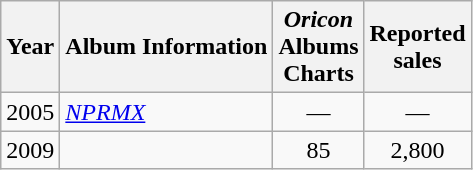<table class="wikitable">
<tr>
<th rowspan="1">Year</th>
<th rowspan="1">Album Information</th>
<th colspan="1"><em>Oricon</em><br>Albums<br>Charts<br></th>
<th colspan="1">Reported<br>sales<br></th>
</tr>
<tr>
<td align="center">2005</td>
<td><em><a href='#'>NPRMX</a></em><br></td>
<td align="center">—</td>
<td align="center">—</td>
</tr>
<tr>
<td align="center">2009</td>
<td><br></td>
<td align="center">85</td>
<td align="center">2,800</td>
</tr>
</table>
